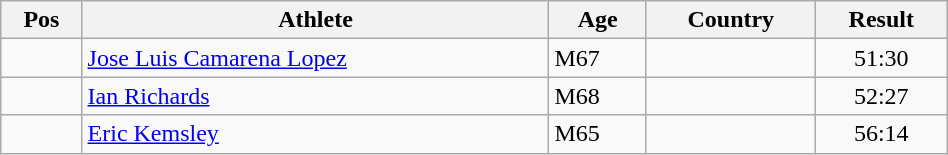<table class="wikitable"  style="text-align:center; width:50%;">
<tr>
<th>Pos</th>
<th>Athlete</th>
<th>Age</th>
<th>Country</th>
<th>Result</th>
</tr>
<tr>
<td align=center></td>
<td align=left><a href='#'>Jose Luis Camarena Lopez</a></td>
<td align=left>M67</td>
<td align=left></td>
<td>51:30</td>
</tr>
<tr>
<td align=center></td>
<td align=left><a href='#'>Ian Richards</a></td>
<td align=left>M68</td>
<td align=left></td>
<td>52:27</td>
</tr>
<tr>
<td align=center></td>
<td align=left><a href='#'>Eric Kemsley</a></td>
<td align=left>M65</td>
<td align=left></td>
<td>56:14</td>
</tr>
</table>
